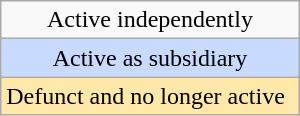<table class="wikitable" style="width:200px;">
<tr style="text-align:center;">
<td>Active independently</td>
</tr>
<tr style="background:#c9daff; text-align:center;">
<td>Active as subsidiary</td>
</tr>
<tr style="background:#ffe8a9;" text-align:center;">
<td>Defunct and no longer active</td>
</tr>
</table>
